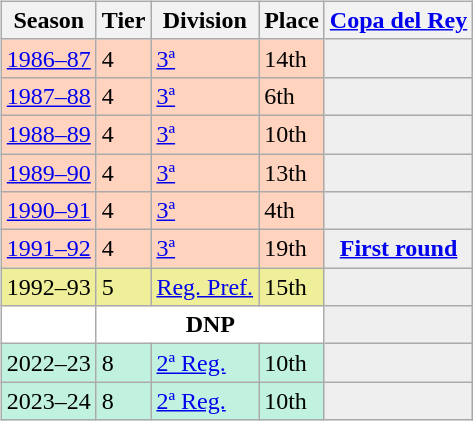<table>
<tr>
<td valign="top" width=49%><br><table class="wikitable">
<tr style="background:#f0f6fa;">
<th>Season</th>
<th>Tier</th>
<th>Division</th>
<th>Place</th>
<th><a href='#'>Copa del Rey</a></th>
</tr>
<tr>
<td style="background:#FFD3BD;"><a href='#'>1986–87</a></td>
<td style="background:#FFD3BD;">4</td>
<td style="background:#FFD3BD;"><a href='#'>3ª</a></td>
<td style="background:#FFD3BD;">14th</td>
<td style="background:#efefef;"></td>
</tr>
<tr>
<td style="background:#FFD3BD;"><a href='#'>1987–88</a></td>
<td style="background:#FFD3BD;">4</td>
<td style="background:#FFD3BD;"><a href='#'>3ª</a></td>
<td style="background:#FFD3BD;">6th</td>
<td style="background:#efefef;"></td>
</tr>
<tr>
<td style="background:#FFD3BD;"><a href='#'>1988–89</a></td>
<td style="background:#FFD3BD;">4</td>
<td style="background:#FFD3BD;"><a href='#'>3ª</a></td>
<td style="background:#FFD3BD;">10th</td>
<td style="background:#efefef;"></td>
</tr>
<tr>
<td style="background:#FFD3BD;"><a href='#'>1989–90</a></td>
<td style="background:#FFD3BD;">4</td>
<td style="background:#FFD3BD;"><a href='#'>3ª</a></td>
<td style="background:#FFD3BD;">13th</td>
<td style="background:#efefef;"></td>
</tr>
<tr>
<td style="background:#FFD3BD;"><a href='#'>1990–91</a></td>
<td style="background:#FFD3BD;">4</td>
<td style="background:#FFD3BD;"><a href='#'>3ª</a></td>
<td style="background:#FFD3BD;">4th</td>
<td style="background:#efefef;"></td>
</tr>
<tr>
<td style="background:#FFD3BD;"><a href='#'>1991–92</a></td>
<td style="background:#FFD3BD;">4</td>
<td style="background:#FFD3BD;"><a href='#'>3ª</a></td>
<td style="background:#FFD3BD;">19th</td>
<th style="background:#efefef;"><a href='#'>First round</a></th>
</tr>
<tr>
<td style="background:#EFEF99;">1992–93</td>
<td style="background:#EFEF99;">5</td>
<td style="background:#EFEF99;"><a href='#'>Reg. Pref.</a></td>
<td style="background:#EFEF99;">15th</td>
<th style="background:#efefef;"></th>
</tr>
<tr>
<td style="background:#FFFFFF;"></td>
<th style="background:#FFFFFF;" colspan="3">DNP</th>
<td style="background:#efefef;"></td>
</tr>
<tr>
<td style="background:#C0F2DF;">2022–23</td>
<td style="background:#C0F2DF;">8</td>
<td style="background:#C0F2DF;"><a href='#'>2ª Reg.</a></td>
<td style="background:#C0F2DF;">10th</td>
<th style="background:#efefef;"></th>
</tr>
<tr>
<td style="background:#C0F2DF;">2023–24</td>
<td style="background:#C0F2DF;">8</td>
<td style="background:#C0F2DF;"><a href='#'>2ª Reg.</a></td>
<td style="background:#C0F2DF;">10th</td>
<th style="background:#efefef;"></th>
</tr>
</table>
</td>
</tr>
</table>
